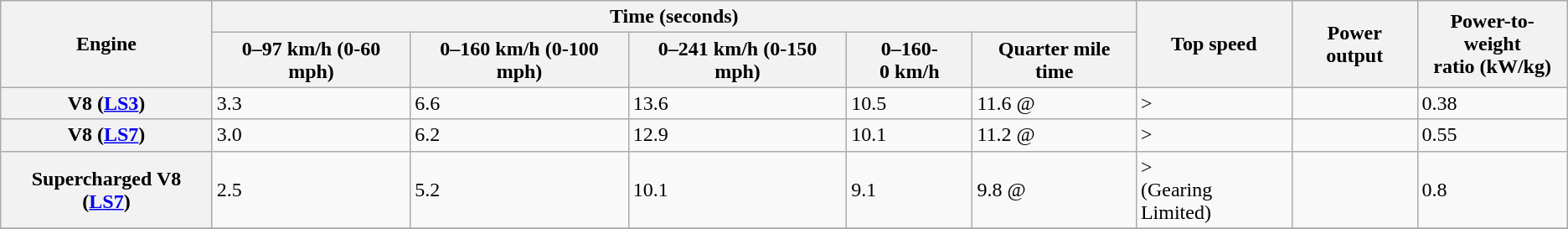<table border="1" class="wikitable">
<tr>
<th rowspan=2>Engine</th>
<th colspan=5>Time (seconds)</th>
<th rowspan=2>Top speed</th>
<th rowspan=2>Power output</th>
<th rowspan=2>Power-to-weight<br>ratio (kW/kg)</th>
</tr>
<tr>
<th>0–97 km/h (0-60 mph)</th>
<th>0–160 km/h (0-100 mph)</th>
<th>0–241 km/h (0-150 mph)</th>
<th>0–160-0 km/h</th>
<th>Quarter mile time</th>
</tr>
<tr>
<th> V8 (<a href='#'>LS3</a>)</th>
<td>3.3</td>
<td>6.6</td>
<td>13.6</td>
<td>10.5</td>
<td>11.6 @ </td>
<td>></td>
<td><br></td>
<td>0.38</td>
</tr>
<tr>
<th> V8 (<a href='#'>LS7</a>)</th>
<td>3.0</td>
<td>6.2</td>
<td>12.9</td>
<td>10.1</td>
<td>11.2 @ </td>
<td>></td>
<td><br></td>
<td>0.55</td>
</tr>
<tr>
<th> Supercharged V8 (<a href='#'>LS7</a>)</th>
<td>2.5</td>
<td>5.2</td>
<td>10.1</td>
<td>9.1</td>
<td>9.8 @ </td>
<td>><br>(Gearing Limited)</td>
<td><br></td>
<td>0.8</td>
</tr>
<tr>
</tr>
</table>
